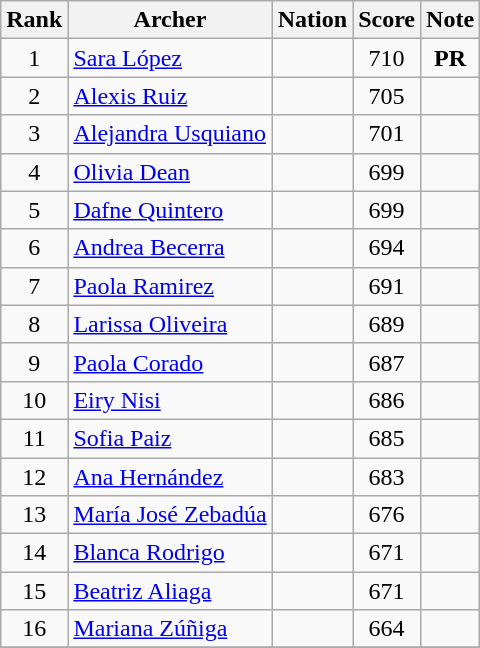<table class="wikitable sortable" style="text-align:center">
<tr>
<th>Rank</th>
<th>Archer</th>
<th>Nation</th>
<th>Score</th>
<th>Note</th>
</tr>
<tr>
<td>1</td>
<td align=left><a href='#'>Sara López</a></td>
<td align=left></td>
<td>710</td>
<td><strong>PR</strong></td>
</tr>
<tr>
<td>2</td>
<td align=left><a href='#'>Alexis Ruiz</a></td>
<td align=left></td>
<td>705</td>
<td></td>
</tr>
<tr>
<td>3</td>
<td align=left><a href='#'>Alejandra Usquiano</a></td>
<td align=left></td>
<td>701</td>
<td></td>
</tr>
<tr>
<td>4</td>
<td align=left><a href='#'>Olivia Dean</a></td>
<td align=left></td>
<td>699</td>
<td></td>
</tr>
<tr>
<td>5</td>
<td align=left><a href='#'>Dafne Quintero</a></td>
<td align=left></td>
<td>699</td>
<td></td>
</tr>
<tr>
<td>6</td>
<td align=left><a href='#'>Andrea Becerra</a></td>
<td align=left></td>
<td>694</td>
<td></td>
</tr>
<tr>
<td>7</td>
<td align=left><a href='#'>Paola Ramirez</a></td>
<td align=left></td>
<td>691</td>
<td></td>
</tr>
<tr>
<td>8</td>
<td align=left><a href='#'>Larissa Oliveira</a></td>
<td align=left></td>
<td>689</td>
<td></td>
</tr>
<tr>
<td>9</td>
<td align=left><a href='#'>Paola Corado</a></td>
<td align=left></td>
<td>687</td>
<td></td>
</tr>
<tr>
<td>10</td>
<td align=left><a href='#'>Eiry Nisi</a></td>
<td align=left></td>
<td>686</td>
<td></td>
</tr>
<tr>
<td>11</td>
<td align=left><a href='#'>Sofia Paiz</a></td>
<td align=left></td>
<td>685</td>
<td></td>
</tr>
<tr>
<td>12</td>
<td align=left><a href='#'>Ana Hernández</a></td>
<td align=left></td>
<td>683</td>
<td></td>
</tr>
<tr>
<td>13</td>
<td align=left><a href='#'>María José Zebadúa</a></td>
<td align=left></td>
<td>676</td>
<td></td>
</tr>
<tr>
<td>14</td>
<td align=left><a href='#'>Blanca Rodrigo</a></td>
<td align=left></td>
<td>671</td>
<td></td>
</tr>
<tr>
<td>15</td>
<td align=left><a href='#'>Beatriz Aliaga</a></td>
<td align=left></td>
<td>671</td>
<td></td>
</tr>
<tr>
<td>16</td>
<td align=left><a href='#'>Mariana Zúñiga</a></td>
<td align=left></td>
<td>664</td>
<td></td>
</tr>
<tr>
</tr>
</table>
